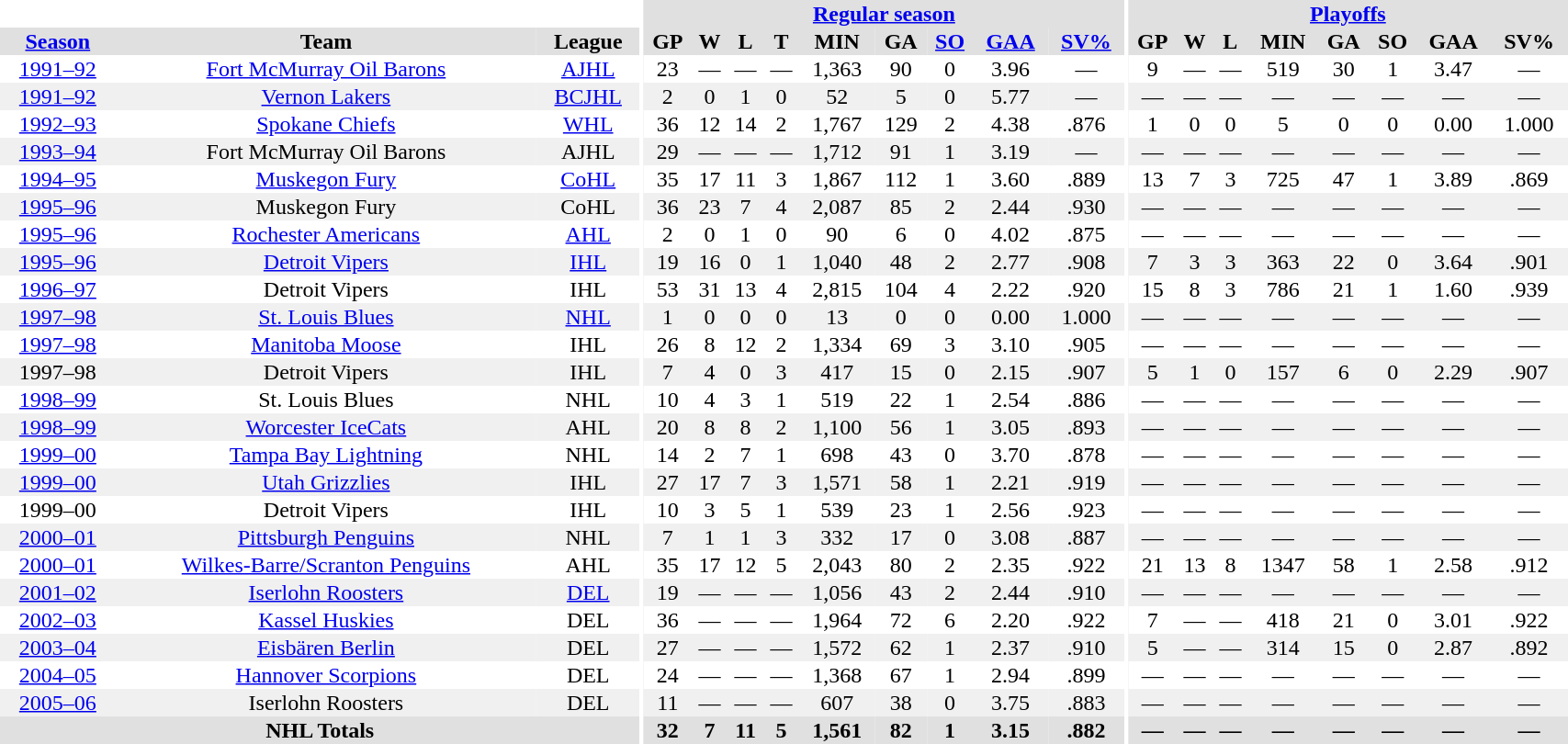<table border="0" cellpadding="1" cellspacing="0" style="width:90%; text-align:center;">
<tr bgcolor="#e0e0e0">
<th colspan="3" bgcolor="#ffffff"></th>
<th rowspan="99" bgcolor="#ffffff"></th>
<th colspan="9" bgcolor="#e0e0e0"><a href='#'>Regular season</a></th>
<th rowspan="99" bgcolor="#ffffff"></th>
<th colspan="8" bgcolor="#e0e0e0"><a href='#'>Playoffs</a></th>
</tr>
<tr bgcolor="#e0e0e0">
<th><a href='#'>Season</a></th>
<th>Team</th>
<th>League</th>
<th>GP</th>
<th>W</th>
<th>L</th>
<th>T</th>
<th>MIN</th>
<th>GA</th>
<th><a href='#'>SO</a></th>
<th><a href='#'>GAA</a></th>
<th><a href='#'>SV%</a></th>
<th>GP</th>
<th>W</th>
<th>L</th>
<th>MIN</th>
<th>GA</th>
<th>SO</th>
<th>GAA</th>
<th>SV%</th>
</tr>
<tr>
<td><a href='#'>1991–92</a></td>
<td><a href='#'>Fort McMurray Oil Barons</a></td>
<td><a href='#'>AJHL</a></td>
<td>23</td>
<td>—</td>
<td>—</td>
<td>—</td>
<td>1,363</td>
<td>90</td>
<td>0</td>
<td>3.96</td>
<td>—</td>
<td>9</td>
<td>—</td>
<td>—</td>
<td>519</td>
<td>30</td>
<td>1</td>
<td>3.47</td>
<td>—</td>
</tr>
<tr bgcolor="#f0f0f0">
<td><a href='#'>1991–92</a></td>
<td><a href='#'>Vernon Lakers</a></td>
<td><a href='#'>BCJHL</a></td>
<td>2</td>
<td>0</td>
<td>1</td>
<td>0</td>
<td>52</td>
<td>5</td>
<td>0</td>
<td>5.77</td>
<td>—</td>
<td>—</td>
<td>—</td>
<td>—</td>
<td>—</td>
<td>—</td>
<td>—</td>
<td>—</td>
<td>—</td>
</tr>
<tr>
<td><a href='#'>1992–93</a></td>
<td><a href='#'>Spokane Chiefs</a></td>
<td><a href='#'>WHL</a></td>
<td>36</td>
<td>12</td>
<td>14</td>
<td>2</td>
<td>1,767</td>
<td>129</td>
<td>2</td>
<td>4.38</td>
<td>.876</td>
<td>1</td>
<td>0</td>
<td>0</td>
<td>5</td>
<td>0</td>
<td>0</td>
<td>0.00</td>
<td>1.000</td>
</tr>
<tr bgcolor="#f0f0f0">
<td><a href='#'>1993–94</a></td>
<td>Fort McMurray Oil Barons</td>
<td>AJHL</td>
<td>29</td>
<td>—</td>
<td>—</td>
<td>—</td>
<td>1,712</td>
<td>91</td>
<td>1</td>
<td>3.19</td>
<td>—</td>
<td>—</td>
<td>—</td>
<td>—</td>
<td>—</td>
<td>—</td>
<td>—</td>
<td>—</td>
<td>—</td>
</tr>
<tr>
<td><a href='#'>1994–95</a></td>
<td><a href='#'>Muskegon Fury</a></td>
<td><a href='#'>CoHL</a></td>
<td>35</td>
<td>17</td>
<td>11</td>
<td>3</td>
<td>1,867</td>
<td>112</td>
<td>1</td>
<td>3.60</td>
<td>.889</td>
<td>13</td>
<td>7</td>
<td>3</td>
<td>725</td>
<td>47</td>
<td>1</td>
<td>3.89</td>
<td>.869</td>
</tr>
<tr bgcolor="#f0f0f0">
<td><a href='#'>1995–96</a></td>
<td>Muskegon Fury</td>
<td>CoHL</td>
<td>36</td>
<td>23</td>
<td>7</td>
<td>4</td>
<td>2,087</td>
<td>85</td>
<td>2</td>
<td>2.44</td>
<td>.930</td>
<td>—</td>
<td>—</td>
<td>—</td>
<td>—</td>
<td>—</td>
<td>—</td>
<td>—</td>
<td>—</td>
</tr>
<tr>
<td><a href='#'>1995–96</a></td>
<td><a href='#'>Rochester Americans</a></td>
<td><a href='#'>AHL</a></td>
<td>2</td>
<td>0</td>
<td>1</td>
<td>0</td>
<td>90</td>
<td>6</td>
<td>0</td>
<td>4.02</td>
<td>.875</td>
<td>—</td>
<td>—</td>
<td>—</td>
<td>—</td>
<td>—</td>
<td>—</td>
<td>—</td>
<td>—</td>
</tr>
<tr bgcolor="#f0f0f0">
<td><a href='#'>1995–96</a></td>
<td><a href='#'>Detroit Vipers</a></td>
<td><a href='#'>IHL</a></td>
<td>19</td>
<td>16</td>
<td>0</td>
<td>1</td>
<td>1,040</td>
<td>48</td>
<td>2</td>
<td>2.77</td>
<td>.908</td>
<td>7</td>
<td>3</td>
<td>3</td>
<td>363</td>
<td>22</td>
<td>0</td>
<td>3.64</td>
<td>.901</td>
</tr>
<tr>
<td><a href='#'>1996–97</a></td>
<td>Detroit Vipers</td>
<td>IHL</td>
<td>53</td>
<td>31</td>
<td>13</td>
<td>4</td>
<td>2,815</td>
<td>104</td>
<td>4</td>
<td>2.22</td>
<td>.920</td>
<td>15</td>
<td>8</td>
<td>3</td>
<td>786</td>
<td>21</td>
<td>1</td>
<td>1.60</td>
<td>.939</td>
</tr>
<tr bgcolor="#f0f0f0">
<td><a href='#'>1997–98</a></td>
<td><a href='#'>St. Louis Blues</a></td>
<td><a href='#'>NHL</a></td>
<td>1</td>
<td>0</td>
<td>0</td>
<td>0</td>
<td>13</td>
<td>0</td>
<td>0</td>
<td>0.00</td>
<td>1.000</td>
<td>—</td>
<td>—</td>
<td>—</td>
<td>—</td>
<td>—</td>
<td>—</td>
<td>—</td>
<td>—</td>
</tr>
<tr>
<td><a href='#'>1997–98</a></td>
<td><a href='#'>Manitoba Moose</a></td>
<td>IHL</td>
<td>26</td>
<td>8</td>
<td>12</td>
<td>2</td>
<td>1,334</td>
<td>69</td>
<td>3</td>
<td>3.10</td>
<td>.905</td>
<td>—</td>
<td>—</td>
<td>—</td>
<td>—</td>
<td>—</td>
<td>—</td>
<td>—</td>
<td>—</td>
</tr>
<tr bgcolor="#f0f0f0">
<td>1997–98</td>
<td>Detroit Vipers</td>
<td>IHL</td>
<td>7</td>
<td>4</td>
<td>0</td>
<td>3</td>
<td>417</td>
<td>15</td>
<td>0</td>
<td>2.15</td>
<td>.907</td>
<td>5</td>
<td>1</td>
<td>0</td>
<td>157</td>
<td>6</td>
<td>0</td>
<td>2.29</td>
<td>.907</td>
</tr>
<tr>
<td><a href='#'>1998–99</a></td>
<td>St. Louis Blues</td>
<td>NHL</td>
<td>10</td>
<td>4</td>
<td>3</td>
<td>1</td>
<td>519</td>
<td>22</td>
<td>1</td>
<td>2.54</td>
<td>.886</td>
<td>—</td>
<td>—</td>
<td>—</td>
<td>—</td>
<td>—</td>
<td>—</td>
<td>—</td>
<td>—</td>
</tr>
<tr bgcolor="#f0f0f0">
<td><a href='#'>1998–99</a></td>
<td><a href='#'>Worcester IceCats</a></td>
<td>AHL</td>
<td>20</td>
<td>8</td>
<td>8</td>
<td>2</td>
<td>1,100</td>
<td>56</td>
<td>1</td>
<td>3.05</td>
<td>.893</td>
<td>—</td>
<td>—</td>
<td>—</td>
<td>—</td>
<td>—</td>
<td>—</td>
<td>—</td>
<td>—</td>
</tr>
<tr>
<td><a href='#'>1999–00</a></td>
<td><a href='#'>Tampa Bay Lightning</a></td>
<td>NHL</td>
<td>14</td>
<td>2</td>
<td>7</td>
<td>1</td>
<td>698</td>
<td>43</td>
<td>0</td>
<td>3.70</td>
<td>.878</td>
<td>—</td>
<td>—</td>
<td>—</td>
<td>—</td>
<td>—</td>
<td>—</td>
<td>—</td>
<td>—</td>
</tr>
<tr bgcolor="#f0f0f0">
<td><a href='#'>1999–00</a></td>
<td><a href='#'>Utah Grizzlies</a></td>
<td>IHL</td>
<td>27</td>
<td>17</td>
<td>7</td>
<td>3</td>
<td>1,571</td>
<td>58</td>
<td>1</td>
<td>2.21</td>
<td>.919</td>
<td>—</td>
<td>—</td>
<td>—</td>
<td>—</td>
<td>—</td>
<td>—</td>
<td>—</td>
<td>—</td>
</tr>
<tr>
<td>1999–00</td>
<td>Detroit Vipers</td>
<td>IHL</td>
<td>10</td>
<td>3</td>
<td>5</td>
<td>1</td>
<td>539</td>
<td>23</td>
<td>1</td>
<td>2.56</td>
<td>.923</td>
<td>—</td>
<td>—</td>
<td>—</td>
<td>—</td>
<td>—</td>
<td>—</td>
<td>—</td>
<td>—</td>
</tr>
<tr bgcolor="#f0f0f0">
<td><a href='#'>2000–01</a></td>
<td><a href='#'>Pittsburgh Penguins</a></td>
<td>NHL</td>
<td>7</td>
<td>1</td>
<td>1</td>
<td>3</td>
<td>332</td>
<td>17</td>
<td>0</td>
<td>3.08</td>
<td>.887</td>
<td>—</td>
<td>—</td>
<td>—</td>
<td>—</td>
<td>—</td>
<td>—</td>
<td>—</td>
<td>—</td>
</tr>
<tr>
<td><a href='#'>2000–01</a></td>
<td><a href='#'>Wilkes-Barre/Scranton Penguins</a></td>
<td>AHL</td>
<td>35</td>
<td>17</td>
<td>12</td>
<td>5</td>
<td>2,043</td>
<td>80</td>
<td>2</td>
<td>2.35</td>
<td>.922</td>
<td>21</td>
<td>13</td>
<td>8</td>
<td>1347</td>
<td>58</td>
<td>1</td>
<td>2.58</td>
<td>.912</td>
</tr>
<tr bgcolor="#f0f0f0">
<td><a href='#'>2001–02</a></td>
<td><a href='#'>Iserlohn Roosters</a></td>
<td><a href='#'>DEL</a></td>
<td>19</td>
<td>—</td>
<td>—</td>
<td>—</td>
<td>1,056</td>
<td>43</td>
<td>2</td>
<td>2.44</td>
<td>.910</td>
<td>—</td>
<td>—</td>
<td>—</td>
<td>—</td>
<td>—</td>
<td>—</td>
<td>—</td>
<td>—</td>
</tr>
<tr>
<td><a href='#'>2002–03</a></td>
<td><a href='#'>Kassel Huskies</a></td>
<td>DEL</td>
<td>36</td>
<td>—</td>
<td>—</td>
<td>—</td>
<td>1,964</td>
<td>72</td>
<td>6</td>
<td>2.20</td>
<td>.922</td>
<td>7</td>
<td>—</td>
<td>—</td>
<td>418</td>
<td>21</td>
<td>0</td>
<td>3.01</td>
<td>.922</td>
</tr>
<tr bgcolor="#f0f0f0">
<td><a href='#'>2003–04</a></td>
<td><a href='#'>Eisbären Berlin</a></td>
<td>DEL</td>
<td>27</td>
<td>—</td>
<td>—</td>
<td>—</td>
<td>1,572</td>
<td>62</td>
<td>1</td>
<td>2.37</td>
<td>.910</td>
<td>5</td>
<td>—</td>
<td>—</td>
<td>314</td>
<td>15</td>
<td>0</td>
<td>2.87</td>
<td>.892</td>
</tr>
<tr>
<td><a href='#'>2004–05</a></td>
<td><a href='#'>Hannover Scorpions</a></td>
<td>DEL</td>
<td>24</td>
<td>—</td>
<td>—</td>
<td>—</td>
<td>1,368</td>
<td>67</td>
<td>1</td>
<td>2.94</td>
<td>.899</td>
<td>—</td>
<td>—</td>
<td>—</td>
<td>—</td>
<td>—</td>
<td>—</td>
<td>—</td>
<td>—</td>
</tr>
<tr bgcolor="#f0f0f0">
<td><a href='#'>2005–06</a></td>
<td>Iserlohn Roosters</td>
<td>DEL</td>
<td>11</td>
<td>—</td>
<td>—</td>
<td>—</td>
<td>607</td>
<td>38</td>
<td>0</td>
<td>3.75</td>
<td>.883</td>
<td>—</td>
<td>—</td>
<td>—</td>
<td>—</td>
<td>—</td>
<td>—</td>
<td>—</td>
<td>—</td>
</tr>
<tr bgcolor="#e0e0e0">
<th colspan="3">NHL Totals</th>
<th>32</th>
<th>7</th>
<th>11</th>
<th>5</th>
<th>1,561</th>
<th>82</th>
<th>1</th>
<th>3.15</th>
<th>.882</th>
<th>—</th>
<th>—</th>
<th>—</th>
<th>—</th>
<th>—</th>
<th>—</th>
<th>—</th>
<th>—</th>
</tr>
</table>
